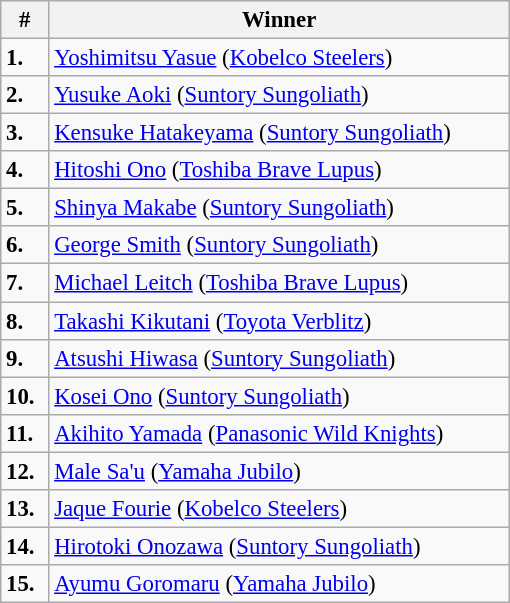<table class="wikitable" style="font-size:95%; text-align:left;">
<tr>
<th style="width:25px;">#</th>
<th style="width:300px;">Winner</th>
</tr>
<tr>
<td><strong>1.</strong></td>
<td> <a href='#'>Yoshimitsu Yasue</a> (<a href='#'>Kobelco Steelers</a>)</td>
</tr>
<tr>
<td><strong>2.</strong></td>
<td> <a href='#'>Yusuke Aoki</a> (<a href='#'>Suntory Sungoliath</a>)</td>
</tr>
<tr>
<td><strong>3.</strong></td>
<td> <a href='#'>Kensuke Hatakeyama</a> (<a href='#'>Suntory Sungoliath</a>)</td>
</tr>
<tr>
<td><strong>4.</strong></td>
<td> <a href='#'>Hitoshi Ono</a> (<a href='#'>Toshiba Brave Lupus</a>)</td>
</tr>
<tr>
<td><strong>5.</strong></td>
<td> <a href='#'>Shinya Makabe</a> (<a href='#'>Suntory Sungoliath</a>)</td>
</tr>
<tr>
<td><strong>6.</strong></td>
<td> <a href='#'>George Smith</a> (<a href='#'>Suntory Sungoliath</a>)</td>
</tr>
<tr>
<td><strong>7.</strong></td>
<td> <a href='#'>Michael Leitch</a> (<a href='#'>Toshiba Brave Lupus</a>)</td>
</tr>
<tr>
<td><strong>8.</strong></td>
<td> <a href='#'>Takashi Kikutani</a> (<a href='#'>Toyota Verblitz</a>)</td>
</tr>
<tr>
<td><strong>9.</strong></td>
<td> <a href='#'>Atsushi Hiwasa</a> (<a href='#'>Suntory Sungoliath</a>)</td>
</tr>
<tr>
<td><strong>10.</strong></td>
<td> <a href='#'>Kosei Ono</a> (<a href='#'>Suntory Sungoliath</a>)</td>
</tr>
<tr>
<td><strong>11.</strong></td>
<td> <a href='#'>Akihito Yamada</a> (<a href='#'>Panasonic Wild Knights</a>)</td>
</tr>
<tr>
<td><strong>12.</strong></td>
<td> <a href='#'>Male Sa'u</a> (<a href='#'>Yamaha Jubilo</a>)</td>
</tr>
<tr>
<td><strong>13.</strong></td>
<td> <a href='#'>Jaque Fourie</a> (<a href='#'>Kobelco Steelers</a>)</td>
</tr>
<tr>
<td><strong>14.</strong></td>
<td> <a href='#'>Hirotoki Onozawa</a> (<a href='#'>Suntory Sungoliath</a>)</td>
</tr>
<tr>
<td><strong>15.</strong></td>
<td> <a href='#'>Ayumu Goromaru</a> (<a href='#'>Yamaha Jubilo</a>)</td>
</tr>
</table>
